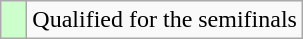<table class=wikitable>
<tr>
<td width=10px bgcolor="#ccffcc"></td>
<td>Qualified for the semifinals</td>
</tr>
</table>
